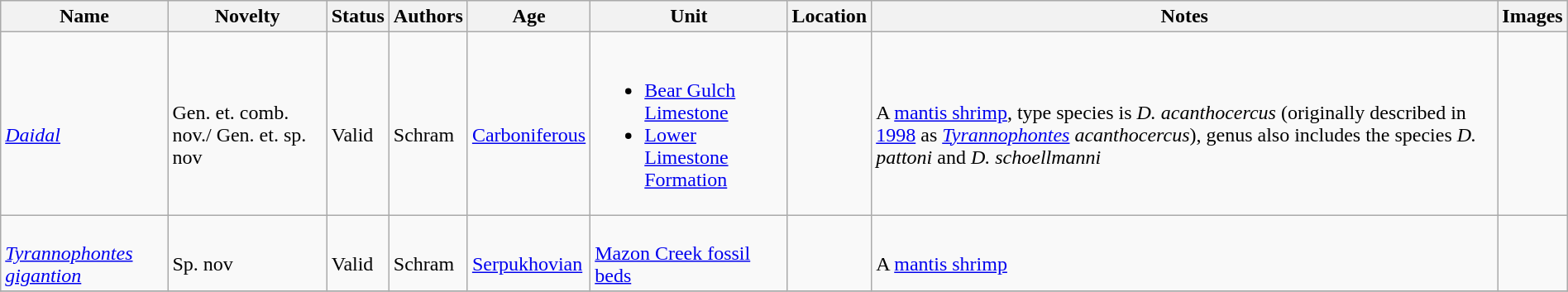<table class="wikitable sortable" align="center" width="100%">
<tr>
<th>Name</th>
<th>Novelty</th>
<th>Status</th>
<th>Authors</th>
<th>Age</th>
<th>Unit</th>
<th>Location</th>
<th>Notes</th>
<th>Images</th>
</tr>
<tr>
<td><br><em><a href='#'>Daidal</a></em></td>
<td><br>Gen. et. comb. nov./ Gen. et. sp. nov</td>
<td><br>Valid</td>
<td><br>Schram</td>
<td><br><a href='#'>Carboniferous</a></td>
<td><br><ul><li><a href='#'>Bear Gulch Limestone</a></li><li><a href='#'>Lower Limestone Formation</a></li></ul></td>
<td><br><br>

</td>
<td><br>A <a href='#'>mantis shrimp</a>, type species is <em>D. acanthocercus</em> (originally described in <a href='#'>1998</a> as <em><a href='#'>Tyrannophontes</a> acanthocercus</em>), genus also includes the species <em>D. pattoni</em> and <em>D. schoellmanni</em></td>
<td></td>
</tr>
<tr>
<td><br><em><a href='#'>Tyrannophontes gigantion</a></em></td>
<td><br>Sp. nov</td>
<td><br>Valid</td>
<td><br>Schram</td>
<td><br><a href='#'>Serpukhovian</a></td>
<td><br><a href='#'>Mazon Creek fossil beds</a></td>
<td><br><br></td>
<td><br>A <a href='#'>mantis shrimp</a></td>
<td></td>
</tr>
<tr>
</tr>
</table>
